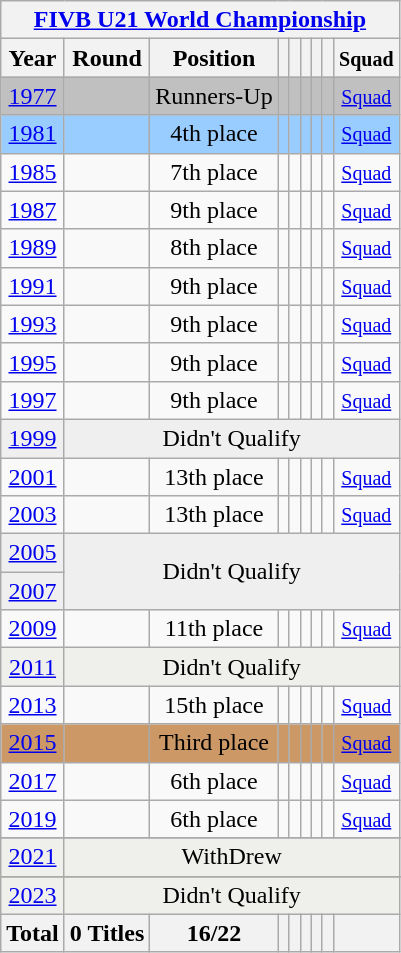<table class="wikitable" style="text-align: center;">
<tr>
<th colspan=9><a href='#'>FIVB U21 World Championship</a></th>
</tr>
<tr>
<th>Year</th>
<th>Round</th>
<th>Position</th>
<th></th>
<th></th>
<th></th>
<th></th>
<th></th>
<th><small>Squad</small></th>
</tr>
<tr bgcolor=silver>
<td> <a href='#'>1977</a></td>
<td></td>
<td>Runners-Up</td>
<td></td>
<td></td>
<td></td>
<td></td>
<td></td>
<td><small> <a href='#'>Squad</a></small></td>
</tr>
<tr bgcolor=9acdff>
<td> <a href='#'>1981</a></td>
<td></td>
<td>4th place</td>
<td></td>
<td></td>
<td></td>
<td></td>
<td></td>
<td><small> <a href='#'>Squad</a></small></td>
</tr>
<tr>
<td> <a href='#'>1985</a></td>
<td></td>
<td>7th place</td>
<td></td>
<td></td>
<td></td>
<td></td>
<td></td>
<td><small><a href='#'>Squad</a></small></td>
</tr>
<tr>
<td> <a href='#'>1987</a></td>
<td></td>
<td>9th place</td>
<td></td>
<td></td>
<td></td>
<td></td>
<td></td>
<td><small> <a href='#'>Squad</a></small></td>
</tr>
<tr>
<td> <a href='#'>1989</a></td>
<td></td>
<td>8th place</td>
<td></td>
<td></td>
<td></td>
<td></td>
<td></td>
<td><small><a href='#'>Squad</a></small></td>
</tr>
<tr>
<td> <a href='#'>1991</a></td>
<td></td>
<td>9th place</td>
<td></td>
<td></td>
<td></td>
<td></td>
<td></td>
<td><small><a href='#'>Squad</a></small></td>
</tr>
<tr bgcolor=>
<td> <a href='#'>1993</a></td>
<td></td>
<td>9th place</td>
<td></td>
<td></td>
<td></td>
<td></td>
<td></td>
<td><small> <a href='#'>Squad</a></small></td>
</tr>
<tr bgcolor=>
<td> <a href='#'>1995</a></td>
<td></td>
<td>9th place</td>
<td></td>
<td></td>
<td></td>
<td></td>
<td></td>
<td><small> <a href='#'>Squad</a></small></td>
</tr>
<tr>
<td> <a href='#'>1997</a></td>
<td></td>
<td>9th place</td>
<td></td>
<td></td>
<td></td>
<td></td>
<td></td>
<td><small> <a href='#'>Squad</a></small></td>
</tr>
<tr bgcolor=efefef>
<td> <a href='#'>1999</a></td>
<td colspan=9>Didn't Qualify</td>
</tr>
<tr bgcolor=>
<td> <a href='#'>2001</a></td>
<td></td>
<td>13th place</td>
<td></td>
<td></td>
<td></td>
<td></td>
<td></td>
<td><small> <a href='#'>Squad</a></small></td>
</tr>
<tr bgcolor=>
<td> <a href='#'>2003</a></td>
<td></td>
<td>13th place</td>
<td></td>
<td></td>
<td></td>
<td></td>
<td></td>
<td><small> <a href='#'>Squad</a></small></td>
</tr>
<tr bgcolor="efefef">
<td> <a href='#'>2005</a></td>
<td colspan=9 rowspan=2>Didn't Qualify</td>
</tr>
<tr bgcolor=efefef>
<td> <a href='#'>2007</a></td>
</tr>
<tr bgcolor=>
<td> <a href='#'>2009</a></td>
<td></td>
<td>11th place</td>
<td></td>
<td></td>
<td></td>
<td></td>
<td></td>
<td><small><a href='#'>Squad</a></small></td>
</tr>
<tr bgcolor=efefec>
<td> <a href='#'>2011</a></td>
<td colspan=9>Didn't Qualify</td>
</tr>
<tr>
<td> <a href='#'>2013</a></td>
<td></td>
<td>15th place</td>
<td></td>
<td></td>
<td></td>
<td></td>
<td></td>
<td><small><a href='#'>Squad</a></small></td>
</tr>
<tr bgcolor=cc9966>
<td> <a href='#'>2015</a></td>
<td></td>
<td>Third place</td>
<td></td>
<td></td>
<td></td>
<td></td>
<td></td>
<td><small><a href='#'>Squad</a></small></td>
</tr>
<tr>
<td> <a href='#'>2017</a></td>
<td></td>
<td>6th place</td>
<td></td>
<td></td>
<td></td>
<td></td>
<td></td>
<td><small> <a href='#'>Squad</a></small></td>
</tr>
<tr>
<td> <a href='#'>2019</a></td>
<td></td>
<td>6th place</td>
<td></td>
<td></td>
<td></td>
<td></td>
<td></td>
<td><small> <a href='#'>Squad</a></small></td>
</tr>
<tr>
</tr>
<tr bgcolor=efefec>
<td>  <a href='#'>2021</a></td>
<td colspan=9>WithDrew</td>
</tr>
<tr>
</tr>
<tr bgcolor=efefec>
<td> <a href='#'>2023</a></td>
<td colspan=9>Didn't Qualify</td>
</tr>
<tr>
<th>Total</th>
<th>0 Titles</th>
<th>16/22</th>
<th></th>
<th></th>
<th></th>
<th></th>
<th></th>
<th></th>
</tr>
</table>
